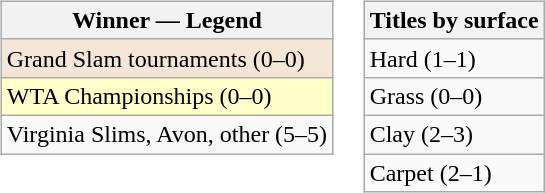<table>
<tr valign=top>
<td><br><table class="wikitable sortable mw-collapsible mw-collapsed">
<tr>
<th>Winner — Legend</th>
</tr>
<tr>
<td bgcolor=#f3e6d7>Grand Slam tournaments (0–0)</td>
</tr>
<tr>
<td bgcolor=#ffffcc>WTA Championships (0–0)</td>
</tr>
<tr>
<td>Virginia Slims, Avon, other (5–5)</td>
</tr>
</table>
</td>
<td><br><table class="wikitable sortable mw-collapsible mw-collapsed">
<tr>
<th>Titles by surface</th>
</tr>
<tr>
<td>Hard (1–1)</td>
</tr>
<tr>
<td>Grass (0–0)</td>
</tr>
<tr>
<td>Clay (2–3)</td>
</tr>
<tr>
<td>Carpet (2–1)</td>
</tr>
</table>
</td>
</tr>
</table>
